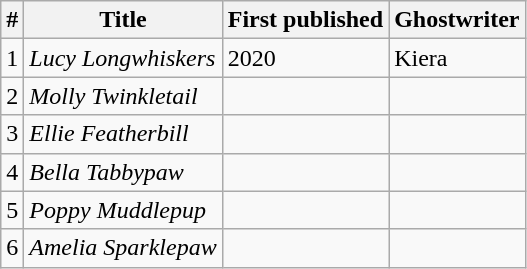<table class="wikitable sortable nowraplinks">
<tr>
<th scope="col">#</th>
<th scope="col">Title</th>
<th scope="col">First published</th>
<th scope="col">Ghostwriter</th>
</tr>
<tr>
<td bgcolor=>1</td>
<td><em>Lucy Longwhiskers</em></td>
<td>2020</td>
<td>Kiera</td>
</tr>
<tr>
<td bgcolor=>2</td>
<td><em>Molly Twinkletail</em></td>
<td></td>
<td></td>
</tr>
<tr>
<td bgcolor=>3</td>
<td><em>Ellie Featherbill</em></td>
<td></td>
<td></td>
</tr>
<tr>
<td bgcolor=>4</td>
<td><em>Bella Tabbypaw</em></td>
<td></td>
<td></td>
</tr>
<tr>
<td bgcolor=>5</td>
<td><em>Poppy Muddlepup</em></td>
<td></td>
<td></td>
</tr>
<tr>
<td bgcolor=>6</td>
<td><em>Amelia Sparklepaw</em></td>
<td></td>
<td></td>
</tr>
</table>
